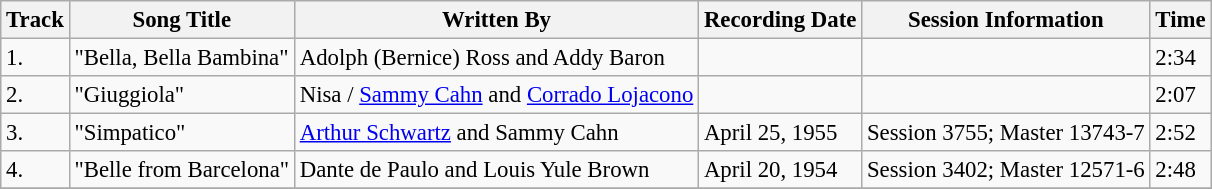<table class="wikitable" style="font-size:95%;">
<tr>
<th>Track</th>
<th>Song Title</th>
<th>Written By</th>
<th>Recording Date</th>
<th>Session Information</th>
<th>Time</th>
</tr>
<tr>
<td>1.</td>
<td>"Bella, Bella Bambina"</td>
<td>Adolph (Bernice) Ross and Addy Baron</td>
<td></td>
<td></td>
<td>2:34</td>
</tr>
<tr>
<td>2.</td>
<td>"Giuggiola"</td>
<td>Nisa / <a href='#'>Sammy Cahn</a> and <a href='#'>Corrado Lojacono</a></td>
<td></td>
<td></td>
<td>2:07</td>
</tr>
<tr>
<td>3.</td>
<td>"Simpatico"</td>
<td><a href='#'>Arthur Schwartz</a> and Sammy Cahn</td>
<td>April 25, 1955</td>
<td>Session 3755; Master 13743-7</td>
<td>2:52</td>
</tr>
<tr>
<td>4.</td>
<td>"Belle from Barcelona"</td>
<td>Dante de Paulo and Louis Yule Brown</td>
<td>April 20, 1954</td>
<td>Session 3402; Master 12571-6</td>
<td>2:48</td>
</tr>
<tr>
</tr>
</table>
